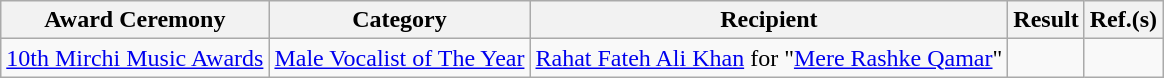<table class="wikitable">
<tr>
<th>Award Ceremony</th>
<th>Category</th>
<th>Recipient</th>
<th>Result</th>
<th>Ref.(s)</th>
</tr>
<tr>
<td><a href='#'>10th Mirchi Music Awards</a></td>
<td><a href='#'>Male Vocalist of The Year</a></td>
<td><a href='#'>Rahat Fateh Ali Khan</a> for "<a href='#'>Mere Rashke Qamar</a>"</td>
<td></td>
<td></td>
</tr>
</table>
